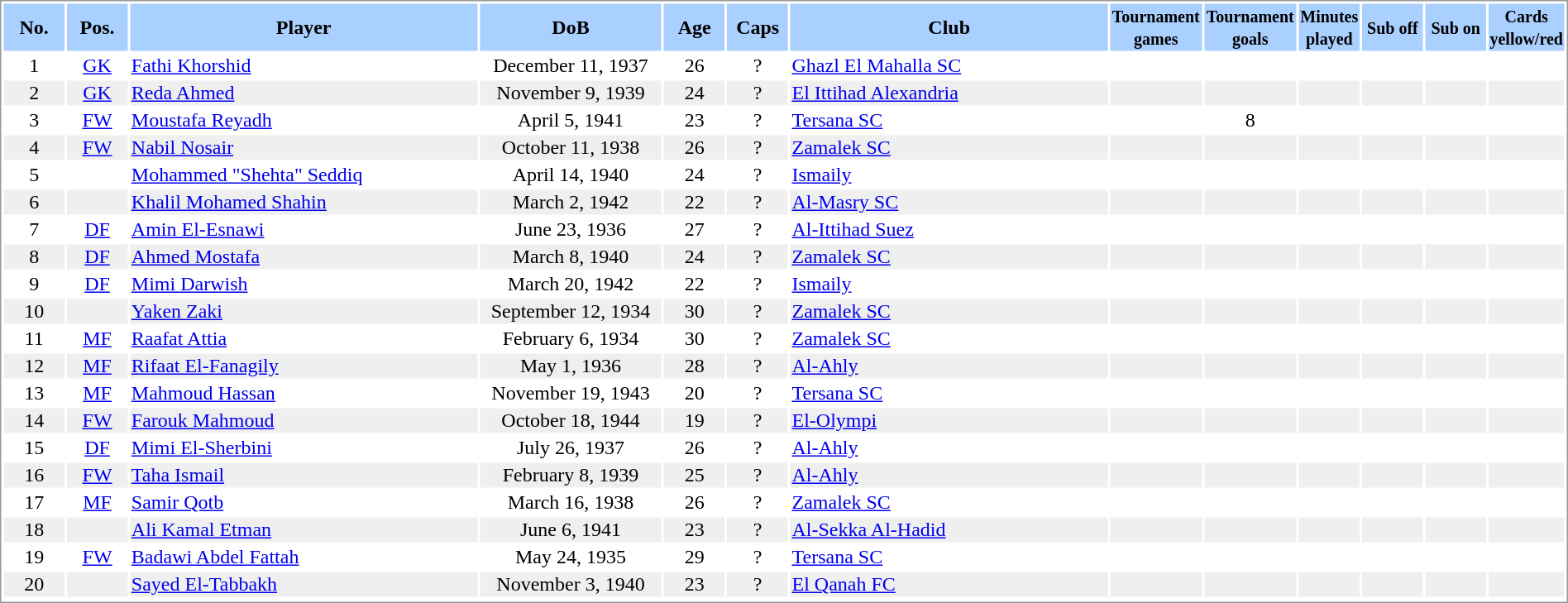<table border="0" width="100%" style="border: 1px solid #999; background-color:#FFFFFF; text-align:center">
<tr align="center" bgcolor="#AAD0FF">
<th width=4%>No.</th>
<th width=4%>Pos.</th>
<th width=23%>Player</th>
<th width=12%>DoB</th>
<th width=4%>Age</th>
<th width=4%>Caps</th>
<th width=21%>Club</th>
<th width=6%><small>Tournament<br>games</small></th>
<th width=6%><small>Tournament<br>goals</small></th>
<th width=4%><small>Minutes<br>played</small></th>
<th width=4%><small>Sub off</small></th>
<th width=4%><small>Sub on</small></th>
<th width=4%><small>Cards<br>yellow/red</small></th>
</tr>
<tr>
<td>1</td>
<td><a href='#'>GK</a></td>
<td align="left"><a href='#'>Fathi Khorshid</a></td>
<td>December 11, 1937</td>
<td>26</td>
<td>?</td>
<td align="left"> <a href='#'>Ghazl El Mahalla SC</a></td>
<td></td>
<td></td>
<td></td>
<td></td>
<td></td>
<td></td>
</tr>
<tr bgcolor="#EFEFEF">
<td>2</td>
<td><a href='#'>GK</a></td>
<td align="left"><a href='#'>Reda Ahmed</a></td>
<td>November 9, 1939</td>
<td>24</td>
<td>?</td>
<td align="left"> <a href='#'>El Ittihad Alexandria</a></td>
<td></td>
<td></td>
<td></td>
<td></td>
<td></td>
<td></td>
</tr>
<tr>
<td>3</td>
<td><a href='#'>FW</a></td>
<td align="left"><a href='#'>Moustafa Reyadh</a></td>
<td>April 5, 1941</td>
<td>23</td>
<td>?</td>
<td align="left"> <a href='#'>Tersana SC</a></td>
<td></td>
<td>8</td>
<td></td>
<td></td>
<td></td>
<td></td>
</tr>
<tr bgcolor="#EFEFEF">
<td>4</td>
<td><a href='#'>FW</a></td>
<td align="left"><a href='#'>Nabil Nosair</a></td>
<td>October 11, 1938</td>
<td>26</td>
<td>?</td>
<td align="left"> <a href='#'>Zamalek SC</a></td>
<td></td>
<td></td>
<td></td>
<td></td>
<td></td>
<td></td>
</tr>
<tr>
<td>5</td>
<td></td>
<td align="left"><a href='#'>Mohammed "Shehta" Seddiq</a></td>
<td>April 14, 1940</td>
<td>24</td>
<td>?</td>
<td align="left"> <a href='#'>Ismaily</a></td>
<td></td>
<td></td>
<td></td>
<td></td>
<td></td>
<td></td>
</tr>
<tr bgcolor="#EFEFEF">
<td>6</td>
<td></td>
<td align="left"><a href='#'>Khalil Mohamed Shahin</a></td>
<td>March 2, 1942</td>
<td>22</td>
<td>?</td>
<td align="left"> <a href='#'>Al-Masry SC</a></td>
<td></td>
<td></td>
<td></td>
<td></td>
<td></td>
<td></td>
</tr>
<tr>
<td>7</td>
<td><a href='#'>DF</a></td>
<td align="left"><a href='#'>Amin El-Esnawi</a></td>
<td>June 23, 1936</td>
<td>27</td>
<td>?</td>
<td align="left"> <a href='#'>Al-Ittihad Suez</a></td>
<td></td>
<td></td>
<td></td>
<td></td>
<td></td>
<td></td>
</tr>
<tr bgcolor="#EFEFEF">
<td>8</td>
<td><a href='#'>DF</a></td>
<td align="left"><a href='#'>Ahmed Mostafa</a></td>
<td>March 8, 1940</td>
<td>24</td>
<td>?</td>
<td align="left"> <a href='#'>Zamalek SC</a></td>
<td></td>
<td></td>
<td></td>
<td></td>
<td></td>
<td></td>
</tr>
<tr>
<td>9</td>
<td><a href='#'>DF</a></td>
<td align="left"><a href='#'>Mimi Darwish</a></td>
<td>March 20, 1942</td>
<td>22</td>
<td>?</td>
<td align="left"> <a href='#'>Ismaily</a></td>
<td></td>
<td></td>
<td></td>
<td></td>
<td></td>
<td></td>
</tr>
<tr bgcolor="#EFEFEF">
<td>10</td>
<td></td>
<td align="left"><a href='#'>Yaken Zaki</a></td>
<td>September 12, 1934</td>
<td>30</td>
<td>?</td>
<td align="left"> <a href='#'>Zamalek SC</a></td>
<td></td>
<td></td>
<td></td>
<td></td>
<td></td>
<td></td>
</tr>
<tr>
<td>11</td>
<td><a href='#'>MF</a></td>
<td align="left"><a href='#'>Raafat Attia</a></td>
<td>February 6, 1934</td>
<td>30</td>
<td>?</td>
<td align="left"> <a href='#'>Zamalek SC</a></td>
<td></td>
<td></td>
<td></td>
<td></td>
<td></td>
<td></td>
</tr>
<tr bgcolor="#EFEFEF">
<td>12</td>
<td><a href='#'>MF</a></td>
<td align="left"><a href='#'>Rifaat El-Fanagily</a></td>
<td>May 1, 1936</td>
<td>28</td>
<td>?</td>
<td align="left"> <a href='#'>Al-Ahly</a></td>
<td></td>
<td></td>
<td></td>
<td></td>
<td></td>
<td></td>
</tr>
<tr>
<td>13</td>
<td><a href='#'>MF</a></td>
<td align="left"><a href='#'>Mahmoud Hassan</a></td>
<td>November 19, 1943</td>
<td>20</td>
<td>?</td>
<td align="left"> <a href='#'>Tersana SC</a></td>
<td></td>
<td></td>
<td></td>
<td></td>
<td></td>
<td></td>
</tr>
<tr bgcolor="#EFEFEF">
<td>14</td>
<td><a href='#'>FW</a></td>
<td align="left"><a href='#'>Farouk Mahmoud</a></td>
<td>October 18, 1944</td>
<td>19</td>
<td>?</td>
<td align="left"> <a href='#'>El-Olympi</a></td>
<td></td>
<td></td>
<td></td>
<td></td>
<td></td>
<td></td>
</tr>
<tr>
<td>15</td>
<td><a href='#'>DF</a></td>
<td align="left"><a href='#'>Mimi El-Sherbini</a></td>
<td>July 26, 1937</td>
<td>26</td>
<td>?</td>
<td align="left"> <a href='#'>Al-Ahly</a></td>
<td></td>
<td></td>
<td></td>
<td></td>
<td></td>
<td></td>
</tr>
<tr bgcolor="#EFEFEF">
<td>16</td>
<td><a href='#'>FW</a></td>
<td align="left"><a href='#'>Taha Ismail</a></td>
<td>February 8, 1939</td>
<td>25</td>
<td>?</td>
<td align="left"> <a href='#'>Al-Ahly</a></td>
<td></td>
<td></td>
<td></td>
<td></td>
<td></td>
<td></td>
</tr>
<tr>
<td>17</td>
<td><a href='#'>MF</a></td>
<td align="left"><a href='#'>Samir Qotb</a></td>
<td>March 16, 1938</td>
<td>26</td>
<td>?</td>
<td align="left"> <a href='#'>Zamalek SC</a></td>
<td></td>
<td></td>
<td></td>
<td></td>
<td></td>
<td></td>
</tr>
<tr bgcolor="#EFEFEF">
<td>18</td>
<td></td>
<td align="left"><a href='#'>Ali Kamal Etman</a></td>
<td>June 6, 1941</td>
<td>23</td>
<td>?</td>
<td align="left"> <a href='#'>Al-Sekka Al-Hadid</a></td>
<td></td>
<td></td>
<td></td>
<td></td>
<td></td>
<td></td>
</tr>
<tr>
<td>19</td>
<td><a href='#'>FW</a></td>
<td align="left"><a href='#'>Badawi Abdel Fattah</a></td>
<td>May 24, 1935</td>
<td>29</td>
<td>?</td>
<td align="left"> <a href='#'>Tersana SC</a></td>
<td></td>
<td></td>
<td></td>
<td></td>
<td></td>
<td></td>
</tr>
<tr bgcolor="#EFEFEF">
<td>20</td>
<td></td>
<td align="left"><a href='#'>Sayed El-Tabbakh</a></td>
<td>November 3, 1940</td>
<td>23</td>
<td>?</td>
<td align="left"> <a href='#'>El Qanah FC</a></td>
<td></td>
<td></td>
<td></td>
<td></td>
<td></td>
<td></td>
</tr>
<tr>
</tr>
</table>
